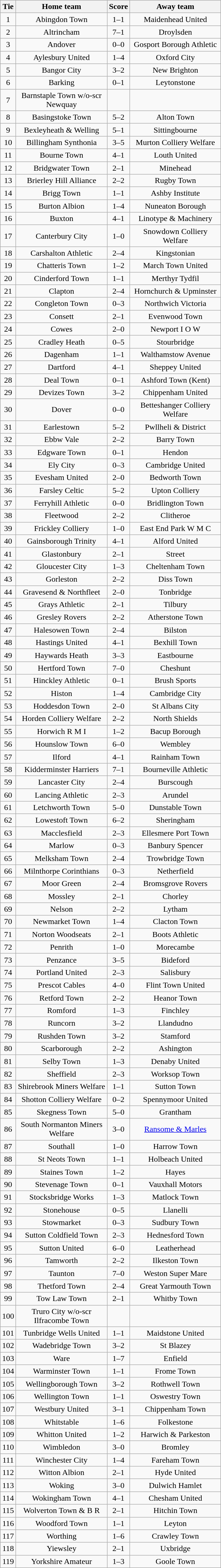<table class="wikitable" style="text-align:center;">
<tr>
<th width=20>Tie</th>
<th width=175>Home team</th>
<th width=20>Score</th>
<th width=175>Away team</th>
</tr>
<tr>
<td>1</td>
<td>Abingdon Town</td>
<td>1–1</td>
<td>Maidenhead United</td>
</tr>
<tr>
<td>2</td>
<td>Altrincham</td>
<td>7–1</td>
<td>Droylsden</td>
</tr>
<tr>
<td>3</td>
<td>Andover</td>
<td>0–0</td>
<td>Gosport Borough Athletic</td>
</tr>
<tr>
<td>4</td>
<td>Aylesbury United</td>
<td>1–4</td>
<td>Oxford City</td>
</tr>
<tr>
<td>5</td>
<td>Bangor City</td>
<td>3–2</td>
<td>New Brighton</td>
</tr>
<tr>
<td>6</td>
<td>Barking</td>
<td>0–1</td>
<td>Leytonstone</td>
</tr>
<tr>
<td>7</td>
<td>Barnstaple Town w/o-scr Newquay</td>
<td></td>
<td></td>
</tr>
<tr>
<td>8</td>
<td>Basingstoke Town</td>
<td>5–2</td>
<td>Alton Town</td>
</tr>
<tr>
<td>9</td>
<td>Bexleyheath & Welling</td>
<td>5–1</td>
<td>Sittingbourne</td>
</tr>
<tr>
<td>10</td>
<td>Billingham Synthonia</td>
<td>3–5</td>
<td>Murton Colliery Welfare</td>
</tr>
<tr>
<td>11</td>
<td>Bourne Town</td>
<td>4–1</td>
<td>Louth United</td>
</tr>
<tr>
<td>12</td>
<td>Bridgwater Town</td>
<td>2–1</td>
<td>Minehead</td>
</tr>
<tr>
<td>13</td>
<td>Brierley Hill Alliance</td>
<td>2–2</td>
<td>Rugby Town</td>
</tr>
<tr>
<td>14</td>
<td>Brigg Town</td>
<td>1–1</td>
<td>Ashby Institute</td>
</tr>
<tr>
<td>15</td>
<td>Burton Albion</td>
<td>1–4</td>
<td>Nuneaton Borough</td>
</tr>
<tr>
<td>16</td>
<td>Buxton</td>
<td>4–1</td>
<td>Linotype & Machinery</td>
</tr>
<tr>
<td>17</td>
<td>Canterbury City</td>
<td>1–0</td>
<td>Snowdown Colliery Welfare</td>
</tr>
<tr>
<td>18</td>
<td>Carshalton Athletic</td>
<td>2–4</td>
<td>Kingstonian</td>
</tr>
<tr>
<td>19</td>
<td>Chatteris Town</td>
<td>1–2</td>
<td>March Town United</td>
</tr>
<tr>
<td>20</td>
<td>Cinderford Town</td>
<td>1–1</td>
<td>Merthyr Tydfil</td>
</tr>
<tr>
<td>21</td>
<td>Clapton</td>
<td>2–4</td>
<td>Hornchurch & Upminster</td>
</tr>
<tr>
<td>22</td>
<td>Congleton Town</td>
<td>0–3</td>
<td>Northwich Victoria</td>
</tr>
<tr>
<td>23</td>
<td>Consett</td>
<td>2–1</td>
<td>Evenwood Town</td>
</tr>
<tr>
<td>24</td>
<td>Cowes</td>
<td>2–0</td>
<td>Newport I O W</td>
</tr>
<tr>
<td>25</td>
<td>Cradley Heath</td>
<td>0–5</td>
<td>Stourbridge</td>
</tr>
<tr>
<td>26</td>
<td>Dagenham</td>
<td>1–1</td>
<td>Walthamstow Avenue</td>
</tr>
<tr>
<td>27</td>
<td>Dartford</td>
<td>4–1</td>
<td>Sheppey United</td>
</tr>
<tr>
<td>28</td>
<td>Deal Town</td>
<td>0–1</td>
<td>Ashford Town (Kent)</td>
</tr>
<tr>
<td>29</td>
<td>Devizes Town</td>
<td>3–2</td>
<td>Chippenham United</td>
</tr>
<tr>
<td>30</td>
<td>Dover</td>
<td>0–0</td>
<td>Betteshanger Colliery Welfare</td>
</tr>
<tr>
<td>31</td>
<td>Earlestown</td>
<td>5–2</td>
<td>Pwllheli & District</td>
</tr>
<tr>
<td>32</td>
<td>Ebbw Vale</td>
<td>2–2</td>
<td>Barry Town</td>
</tr>
<tr>
<td>33</td>
<td>Edgware Town</td>
<td>0–1</td>
<td>Hendon</td>
</tr>
<tr>
<td>34</td>
<td>Ely City</td>
<td>0–3</td>
<td>Cambridge United</td>
</tr>
<tr>
<td>35</td>
<td>Evesham United</td>
<td>2–0</td>
<td>Bedworth Town</td>
</tr>
<tr>
<td>36</td>
<td>Farsley Celtic</td>
<td>5–2</td>
<td>Upton Colliery</td>
</tr>
<tr>
<td>37</td>
<td>Ferryhill Athletic</td>
<td>0–0</td>
<td>Bridlington Town</td>
</tr>
<tr>
<td>38</td>
<td>Fleetwood</td>
<td>2–2</td>
<td>Clitheroe</td>
</tr>
<tr>
<td>39</td>
<td>Frickley Colliery</td>
<td>1–0</td>
<td>East End Park W M C</td>
</tr>
<tr>
<td>40</td>
<td>Gainsborough Trinity</td>
<td>4–1</td>
<td>Alford United</td>
</tr>
<tr>
<td>41</td>
<td>Glastonbury</td>
<td>2–1</td>
<td>Street</td>
</tr>
<tr>
<td>42</td>
<td>Gloucester City</td>
<td>1–3</td>
<td>Cheltenham Town</td>
</tr>
<tr>
<td>43</td>
<td>Gorleston</td>
<td>2–2</td>
<td>Diss Town</td>
</tr>
<tr>
<td>44</td>
<td>Gravesend & Northfleet</td>
<td>2–0</td>
<td>Tonbridge</td>
</tr>
<tr>
<td>45</td>
<td>Grays Athletic</td>
<td>2–1</td>
<td>Tilbury</td>
</tr>
<tr>
<td>46</td>
<td>Gresley Rovers</td>
<td>2–2</td>
<td>Atherstone Town</td>
</tr>
<tr>
<td>47</td>
<td>Halesowen Town</td>
<td>2–4</td>
<td>Bilston</td>
</tr>
<tr>
<td>48</td>
<td>Hastings United</td>
<td>4–1</td>
<td>Bexhill Town</td>
</tr>
<tr>
<td>49</td>
<td>Haywards Heath</td>
<td>3–3</td>
<td>Eastbourne</td>
</tr>
<tr>
<td>50</td>
<td>Hertford Town</td>
<td>7–0</td>
<td>Cheshunt</td>
</tr>
<tr>
<td>51</td>
<td>Hinckley Athletic</td>
<td>0–1</td>
<td>Brush Sports</td>
</tr>
<tr>
<td>52</td>
<td>Histon</td>
<td>1–4</td>
<td>Cambridge City</td>
</tr>
<tr>
<td>53</td>
<td>Hoddesdon Town</td>
<td>2–0</td>
<td>St Albans City</td>
</tr>
<tr>
<td>54</td>
<td>Horden Colliery Welfare</td>
<td>2–2</td>
<td>North Shields</td>
</tr>
<tr>
<td>55</td>
<td>Horwich R M I</td>
<td>1–2</td>
<td>Bacup Borough</td>
</tr>
<tr>
<td>56</td>
<td>Hounslow Town</td>
<td>6–0</td>
<td>Wembley</td>
</tr>
<tr>
<td>57</td>
<td>Ilford</td>
<td>4–1</td>
<td>Rainham Town</td>
</tr>
<tr>
<td>58</td>
<td>Kidderminster Harriers</td>
<td>7–1</td>
<td>Bourneville Athletic</td>
</tr>
<tr>
<td>59</td>
<td>Lancaster City</td>
<td>2–4</td>
<td>Burscough</td>
</tr>
<tr>
<td>60</td>
<td>Lancing Athletic</td>
<td>2–3</td>
<td>Arundel</td>
</tr>
<tr>
<td>61</td>
<td>Letchworth Town</td>
<td>5–0</td>
<td>Dunstable Town</td>
</tr>
<tr>
<td>62</td>
<td>Lowestoft Town</td>
<td>6–2</td>
<td>Sheringham</td>
</tr>
<tr>
<td>63</td>
<td>Macclesfield</td>
<td>2–3</td>
<td>Ellesmere Port Town</td>
</tr>
<tr>
<td>64</td>
<td>Marlow</td>
<td>0–3</td>
<td>Banbury Spencer</td>
</tr>
<tr>
<td>65</td>
<td>Melksham Town</td>
<td>2–4</td>
<td>Trowbridge Town</td>
</tr>
<tr>
<td>66</td>
<td>Milnthorpe Corinthians</td>
<td>0–3</td>
<td>Netherfield</td>
</tr>
<tr>
<td>67</td>
<td>Moor Green</td>
<td>2–4</td>
<td>Bromsgrove Rovers</td>
</tr>
<tr>
<td>68</td>
<td>Mossley</td>
<td>2–1</td>
<td>Chorley</td>
</tr>
<tr>
<td>69</td>
<td>Nelson</td>
<td>2–2</td>
<td>Lytham</td>
</tr>
<tr>
<td>70</td>
<td>Newmarket Town</td>
<td>1–4</td>
<td>Clacton Town</td>
</tr>
<tr>
<td>71</td>
<td>Norton Woodseats</td>
<td>2–1</td>
<td>Boots Athletic</td>
</tr>
<tr>
<td>72</td>
<td>Penrith</td>
<td>1–0</td>
<td>Morecambe</td>
</tr>
<tr>
<td>73</td>
<td>Penzance</td>
<td>3–5</td>
<td>Bideford</td>
</tr>
<tr>
<td>74</td>
<td>Portland United</td>
<td>2–3</td>
<td>Salisbury</td>
</tr>
<tr>
<td>75</td>
<td>Prescot Cables</td>
<td>4–0</td>
<td>Flint Town United</td>
</tr>
<tr>
<td>76</td>
<td>Retford Town</td>
<td>2–2</td>
<td>Heanor Town</td>
</tr>
<tr>
<td>77</td>
<td>Romford</td>
<td>1–3</td>
<td>Finchley</td>
</tr>
<tr>
<td>78</td>
<td>Runcorn</td>
<td>3–2</td>
<td>Llandudno</td>
</tr>
<tr>
<td>79</td>
<td>Rushden Town</td>
<td>3–2</td>
<td>Stamford</td>
</tr>
<tr>
<td>80</td>
<td>Scarborough</td>
<td>2–2</td>
<td>Ashington</td>
</tr>
<tr>
<td>81</td>
<td>Selby Town</td>
<td>1–3</td>
<td>Denaby United</td>
</tr>
<tr>
<td>82</td>
<td>Sheffield</td>
<td>2–3</td>
<td>Worksop Town</td>
</tr>
<tr>
<td>83</td>
<td>Shirebrook Miners Welfare</td>
<td>1–1</td>
<td>Sutton Town</td>
</tr>
<tr>
<td>84</td>
<td>Shotton Colliery Welfare</td>
<td>0–2</td>
<td>Spennymoor United</td>
</tr>
<tr>
<td>85</td>
<td>Skegness Town</td>
<td>5–0</td>
<td>Grantham</td>
</tr>
<tr>
<td>86</td>
<td>South Normanton Miners Welfare</td>
<td>3–0</td>
<td><a href='#'>Ransome & Marles</a></td>
</tr>
<tr>
<td>87</td>
<td>Southall</td>
<td>1–0</td>
<td>Harrow Town</td>
</tr>
<tr>
<td>88</td>
<td>St Neots Town</td>
<td>1–1</td>
<td>Holbeach United</td>
</tr>
<tr>
<td>89</td>
<td>Staines Town</td>
<td>1–2</td>
<td>Hayes</td>
</tr>
<tr>
<td>90</td>
<td>Stevenage Town</td>
<td>0–1</td>
<td>Vauxhall Motors</td>
</tr>
<tr>
<td>91</td>
<td>Stocksbridge Works</td>
<td>1–3</td>
<td>Matlock Town</td>
</tr>
<tr>
<td>92</td>
<td>Stonehouse</td>
<td>0–5</td>
<td>Llanelli</td>
</tr>
<tr>
<td>93</td>
<td>Stowmarket</td>
<td>0–3</td>
<td>Sudbury Town</td>
</tr>
<tr>
<td>94</td>
<td>Sutton Coldfield Town</td>
<td>2–3</td>
<td>Hednesford Town</td>
</tr>
<tr>
<td>95</td>
<td>Sutton United</td>
<td>6–0</td>
<td>Leatherhead</td>
</tr>
<tr>
<td>96</td>
<td>Tamworth</td>
<td>2–2</td>
<td>Ilkeston Town</td>
</tr>
<tr>
<td>97</td>
<td>Taunton</td>
<td>7–0</td>
<td>Weston Super Mare</td>
</tr>
<tr>
<td>98</td>
<td>Thetford Town</td>
<td>2–4</td>
<td>Great Yarmouth Town</td>
</tr>
<tr>
<td>99</td>
<td>Tow Law Town</td>
<td>2–1</td>
<td>Whitby Town</td>
</tr>
<tr>
<td>100</td>
<td>Truro City w/o-scr Ilfracombe Town</td>
<td></td>
<td></td>
</tr>
<tr>
<td>101</td>
<td>Tunbridge Wells United</td>
<td>1–1</td>
<td>Maidstone United</td>
</tr>
<tr>
<td>102</td>
<td>Wadebridge Town</td>
<td>3–2</td>
<td>St Blazey</td>
</tr>
<tr>
<td>103</td>
<td>Ware</td>
<td>1–7</td>
<td>Enfield</td>
</tr>
<tr>
<td>104</td>
<td>Warminster Town</td>
<td>1–1</td>
<td>Frome Town</td>
</tr>
<tr>
<td>105</td>
<td>Wellingborough Town</td>
<td>3–2</td>
<td>Rothwell Town</td>
</tr>
<tr>
<td>106</td>
<td>Wellington Town</td>
<td>1–1</td>
<td>Oswestry Town</td>
</tr>
<tr>
<td>107</td>
<td>Westbury United</td>
<td>3–1</td>
<td>Chippenham Town</td>
</tr>
<tr>
<td>108</td>
<td>Whitstable</td>
<td>1–6</td>
<td>Folkestone</td>
</tr>
<tr>
<td>109</td>
<td>Whitton United</td>
<td>1–2</td>
<td>Harwich & Parkeston</td>
</tr>
<tr>
<td>110</td>
<td>Wimbledon</td>
<td>3–0</td>
<td>Bromley</td>
</tr>
<tr>
<td>111</td>
<td>Winchester City</td>
<td>1–4</td>
<td>Fareham Town</td>
</tr>
<tr>
<td>112</td>
<td>Witton Albion</td>
<td>2–1</td>
<td>Hyde United</td>
</tr>
<tr>
<td>113</td>
<td>Woking</td>
<td>3–0</td>
<td>Dulwich Hamlet</td>
</tr>
<tr>
<td>114</td>
<td>Wokingham Town</td>
<td>4–1</td>
<td>Chesham United</td>
</tr>
<tr>
<td>115</td>
<td>Wolverton Town & B R</td>
<td>2–1</td>
<td>Hitchin Town</td>
</tr>
<tr>
<td>116</td>
<td>Woodford Town</td>
<td>1–1</td>
<td>Leyton</td>
</tr>
<tr>
<td>117</td>
<td>Worthing</td>
<td>1–6</td>
<td>Crawley Town</td>
</tr>
<tr>
<td>118</td>
<td>Yiewsley</td>
<td>2–1</td>
<td>Uxbridge</td>
</tr>
<tr>
<td>119</td>
<td>Yorkshire Amateur</td>
<td>1–3</td>
<td>Goole Town</td>
</tr>
</table>
